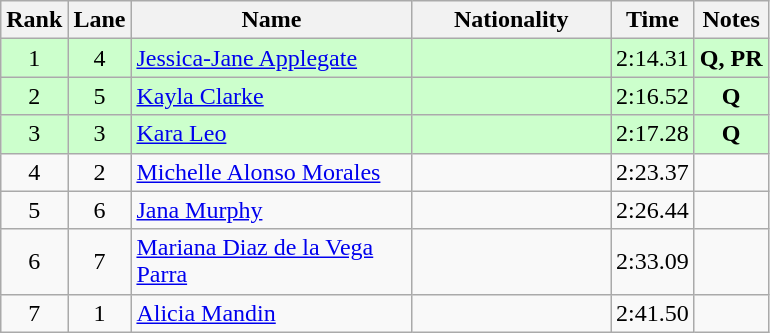<table class="wikitable sortable" style="text-align:center">
<tr>
<th>Rank</th>
<th>Lane</th>
<th style="width:180px">Name</th>
<th style="width:125px">Nationality</th>
<th>Time</th>
<th>Notes</th>
</tr>
<tr style="background:#cfc;">
<td>1</td>
<td>4</td>
<td style="text-align:left;"><a href='#'>Jessica-Jane Applegate</a></td>
<td style="text-align:left;"></td>
<td>2:14.31</td>
<td><strong>Q, PR</strong></td>
</tr>
<tr style="background:#cfc;">
<td>2</td>
<td>5</td>
<td style="text-align:left;"><a href='#'>Kayla Clarke</a></td>
<td style="text-align:left;"></td>
<td>2:16.52</td>
<td><strong>Q</strong></td>
</tr>
<tr style="background:#cfc;">
<td>3</td>
<td>3</td>
<td style="text-align:left;"><a href='#'>Kara Leo</a></td>
<td style="text-align:left;"></td>
<td>2:17.28</td>
<td><strong>Q</strong></td>
</tr>
<tr>
<td>4</td>
<td>2</td>
<td style="text-align:left;"><a href='#'>Michelle Alonso Morales</a></td>
<td style="text-align:left;"></td>
<td>2:23.37</td>
<td></td>
</tr>
<tr>
<td>5</td>
<td>6</td>
<td style="text-align:left;"><a href='#'>Jana Murphy</a></td>
<td style="text-align:left;"></td>
<td>2:26.44</td>
<td></td>
</tr>
<tr>
<td>6</td>
<td>7</td>
<td style="text-align:left;"><a href='#'>Mariana Diaz de la Vega Parra</a></td>
<td style="text-align:left;"></td>
<td>2:33.09</td>
<td></td>
</tr>
<tr>
<td>7</td>
<td>1</td>
<td style="text-align:left;"><a href='#'>Alicia Mandin</a></td>
<td style="text-align:left;"></td>
<td>2:41.50</td>
<td></td>
</tr>
</table>
